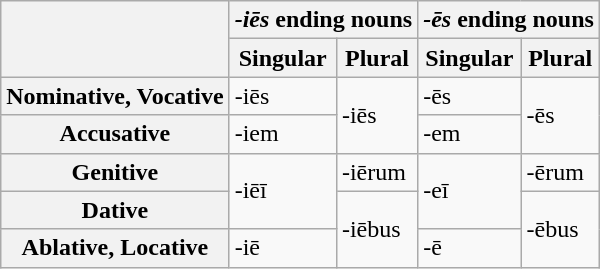<table class="wikitable">
<tr>
<th rowspan="2"></th>
<th colspan="2"><em>-iēs</em> ending nouns</th>
<th colspan="2"><em>-ēs</em> ending nouns</th>
</tr>
<tr>
<th>Singular</th>
<th>Plural</th>
<th>Singular</th>
<th>Plural</th>
</tr>
<tr>
<th>Nominative, Vocative</th>
<td>-iēs</td>
<td rowspan="2">-iēs</td>
<td>-ēs</td>
<td rowspan="2">-ēs</td>
</tr>
<tr>
<th>Accusative</th>
<td>-iem</td>
<td>-em</td>
</tr>
<tr>
<th>Genitive</th>
<td rowspan="2">-iēī</td>
<td>-iērum</td>
<td rowspan="2">-eī</td>
<td>-ērum</td>
</tr>
<tr>
<th>Dative</th>
<td rowspan="2">-iēbus</td>
<td rowspan="2">-ēbus</td>
</tr>
<tr>
<th>Ablative, Locative</th>
<td>-iē</td>
<td>-ē</td>
</tr>
</table>
